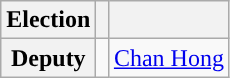<table class="wikitable">
<tr>
<th>Election</th>
<th style="width:1px;"></th>
<th></th>
</tr>
<tr>
<th>Deputy</th>
<td width=1px style="background-color: "></td>
<td colspan = 1><a href='#'>Chan Hong</a></td>
</tr>
</table>
